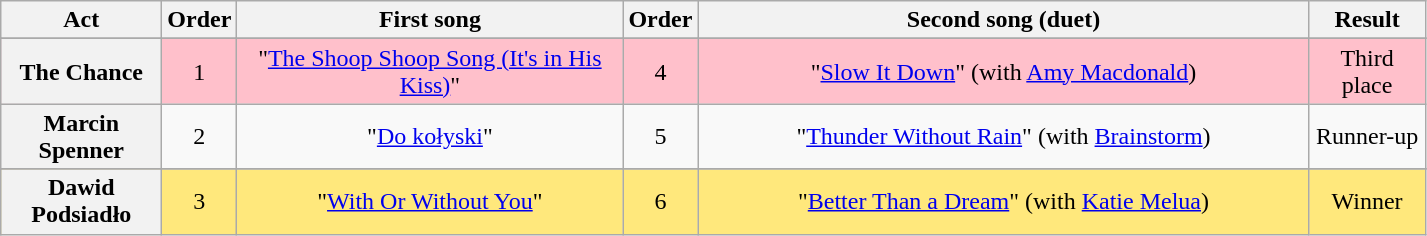<table class="wikitable plainrowheaders" style="text-align:center;">
<tr>
<th scope="col" width="100px">Act</th>
<th scope="col" width="15px">Order</th>
<th scope="col" width="250px">First song</th>
<th scope="col" width="15px">Order</th>
<th scope="col" width="400px">Second song (duet)</th>
<th scope="col" width="70px">Result</th>
</tr>
<tr>
</tr>
<tr style="background:pink;">
<th scope="row">The Chance</th>
<td>1</td>
<td>"<a href='#'>The Shoop Shoop Song (It's in His Kiss)</a>"</td>
<td>4</td>
<td>"<a href='#'>Slow It Down</a>" (with <a href='#'>Amy Macdonald</a>)</td>
<td>Third place</td>
</tr>
<tr>
<th scope="row">Marcin Spenner</th>
<td>2</td>
<td>"<a href='#'>Do kołyski</a>"</td>
<td>5</td>
<td>"<a href='#'>Thunder Without Rain</a>" (with <a href='#'>Brainstorm</a>)</td>
<td>Runner-up</td>
</tr>
<tr>
</tr>
<tr style="background:#FFE87C">
<th scope="row">Dawid Podsiadło</th>
<td>3</td>
<td>"<a href='#'>With Or Without You</a>"</td>
<td>6</td>
<td>"<a href='#'>Better Than a Dream</a>" (with <a href='#'>Katie Melua</a>)</td>
<td>Winner</td>
</tr>
</table>
